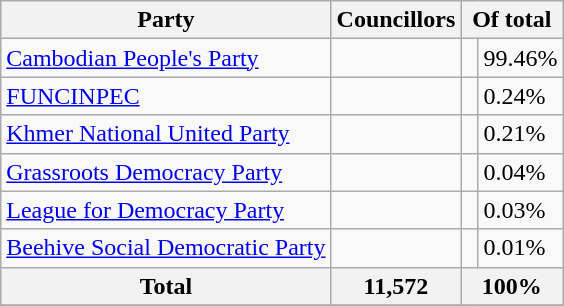<table class="wikitable sortable">
<tr>
<th>Party</th>
<th>Councillors</th>
<th colspan="2">Of total</th>
</tr>
<tr>
<td><a href='#'>Cambodian People's Party</a></td>
<td></td>
<td><div><div>  </div></div></td>
<td>99.46%</td>
</tr>
<tr>
<td><a href='#'>FUNCINPEC</a></td>
<td></td>
<td><div><div>  </div></div></td>
<td>0.24%</td>
</tr>
<tr>
<td><a href='#'>Khmer National United Party</a></td>
<td></td>
<td><div><div>  </div></div></td>
<td>0.21%</td>
</tr>
<tr>
<td><a href='#'>Grassroots Democracy Party</a></td>
<td></td>
<td><div><div>  </div></div></td>
<td>0.04%</td>
</tr>
<tr>
<td><a href='#'>League for Democracy Party</a></td>
<td></td>
<td><div><div>  </div></div></td>
<td>0.03%</td>
</tr>
<tr>
<td><a href='#'>Beehive Social Democratic Party</a></td>
<td></td>
<td><div><div>  </div></div></td>
<td>0.01%</td>
</tr>
<tr>
<th colspan="1"><strong>Total</strong></th>
<th colspan="1"><strong>11,572</strong></th>
<th colspan="2"><strong>100%</strong></th>
</tr>
<tr>
</tr>
</table>
